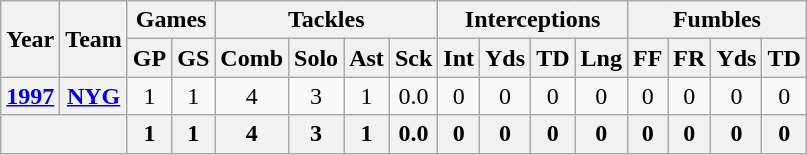<table class="wikitable" style="text-align:center">
<tr>
<th rowspan="2">Year</th>
<th rowspan="2">Team</th>
<th colspan="2">Games</th>
<th colspan="4">Tackles</th>
<th colspan="4">Interceptions</th>
<th colspan="4">Fumbles</th>
</tr>
<tr>
<th>GP</th>
<th>GS</th>
<th>Comb</th>
<th>Solo</th>
<th>Ast</th>
<th>Sck</th>
<th>Int</th>
<th>Yds</th>
<th>TD</th>
<th>Lng</th>
<th>FF</th>
<th>FR</th>
<th>Yds</th>
<th>TD</th>
</tr>
<tr>
<th><a href='#'>1997</a></th>
<th><a href='#'>NYG</a></th>
<td>1</td>
<td>1</td>
<td>4</td>
<td>3</td>
<td>1</td>
<td>0.0</td>
<td>0</td>
<td>0</td>
<td>0</td>
<td>0</td>
<td>0</td>
<td>0</td>
<td>0</td>
<td>0</td>
</tr>
<tr>
<th colspan="2"></th>
<th>1</th>
<th>1</th>
<th>4</th>
<th>3</th>
<th>1</th>
<th>0.0</th>
<th>0</th>
<th>0</th>
<th>0</th>
<th>0</th>
<th>0</th>
<th>0</th>
<th>0</th>
<th>0</th>
</tr>
</table>
